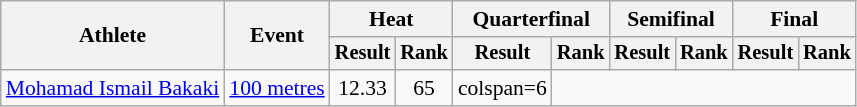<table class=wikitable style=font-size:90%>
<tr>
<th rowspan=2>Athlete</th>
<th rowspan=2>Event</th>
<th colspan=2>Heat</th>
<th colspan=2>Quarterfinal</th>
<th colspan=2>Semifinal</th>
<th colspan=2>Final</th>
</tr>
<tr style=font-size:95%>
<th>Result</th>
<th>Rank</th>
<th>Result</th>
<th>Rank</th>
<th>Result</th>
<th>Rank</th>
<th>Result</th>
<th>Rank</th>
</tr>
<tr align=center>
<td align=left><a href='#'>Mohamad Ismail Bakaki</a></td>
<td align=left rowspan=3><a href='#'>100 metres</a></td>
<td>12.33</td>
<td>65</td>
<td>colspan=6 </td>
</tr>
</table>
